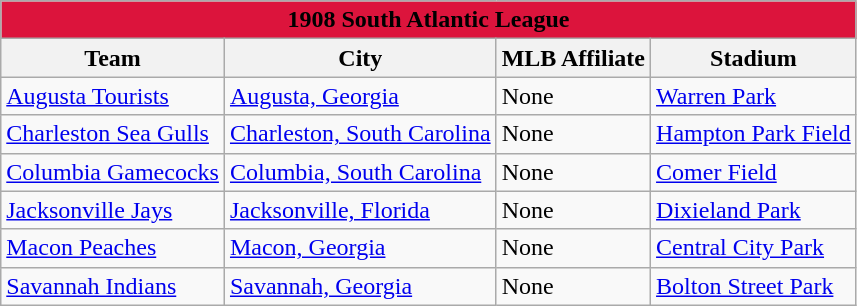<table class="wikitable" style="width:auto">
<tr>
<td bgcolor="#DC143C" align="center" colspan="7"><strong><span>1908 South Atlantic League</span></strong></td>
</tr>
<tr>
<th>Team</th>
<th>City</th>
<th>MLB Affiliate</th>
<th>Stadium</th>
</tr>
<tr>
<td><a href='#'>Augusta Tourists</a></td>
<td><a href='#'>Augusta, Georgia</a></td>
<td>None</td>
<td><a href='#'>Warren Park</a></td>
</tr>
<tr>
<td><a href='#'>Charleston Sea Gulls</a></td>
<td><a href='#'>Charleston, South Carolina</a></td>
<td>None</td>
<td><a href='#'>Hampton Park Field</a></td>
</tr>
<tr>
<td><a href='#'>Columbia Gamecocks</a></td>
<td><a href='#'>Columbia, South Carolina</a></td>
<td>None</td>
<td><a href='#'>Comer Field</a></td>
</tr>
<tr>
<td><a href='#'>Jacksonville Jays</a></td>
<td><a href='#'>Jacksonville, Florida</a></td>
<td>None</td>
<td><a href='#'>Dixieland Park</a></td>
</tr>
<tr>
<td><a href='#'>Macon Peaches</a></td>
<td><a href='#'>Macon, Georgia</a></td>
<td>None</td>
<td><a href='#'>Central City Park</a></td>
</tr>
<tr>
<td><a href='#'>Savannah Indians</a></td>
<td><a href='#'>Savannah, Georgia</a></td>
<td>None</td>
<td><a href='#'>Bolton Street Park</a></td>
</tr>
</table>
